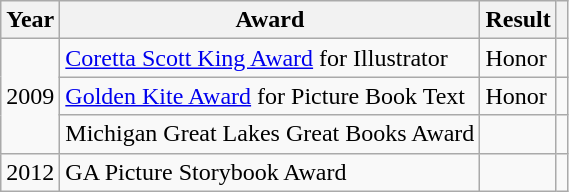<table class="wikitable">
<tr>
<th>Year</th>
<th>Award</th>
<th>Result</th>
<th></th>
</tr>
<tr>
<td rowspan="3">2009</td>
<td><a href='#'>Coretta Scott King Award</a> for Illustrator</td>
<td>Honor</td>
<td></td>
</tr>
<tr>
<td><a href='#'>Golden Kite Award</a> for Picture Book Text</td>
<td>Honor</td>
<td></td>
</tr>
<tr>
<td>Michigan Great Lakes Great Books Award</td>
<td></td>
<td></td>
</tr>
<tr>
<td>2012</td>
<td>GA Picture Storybook Award</td>
<td></td>
<td></td>
</tr>
</table>
